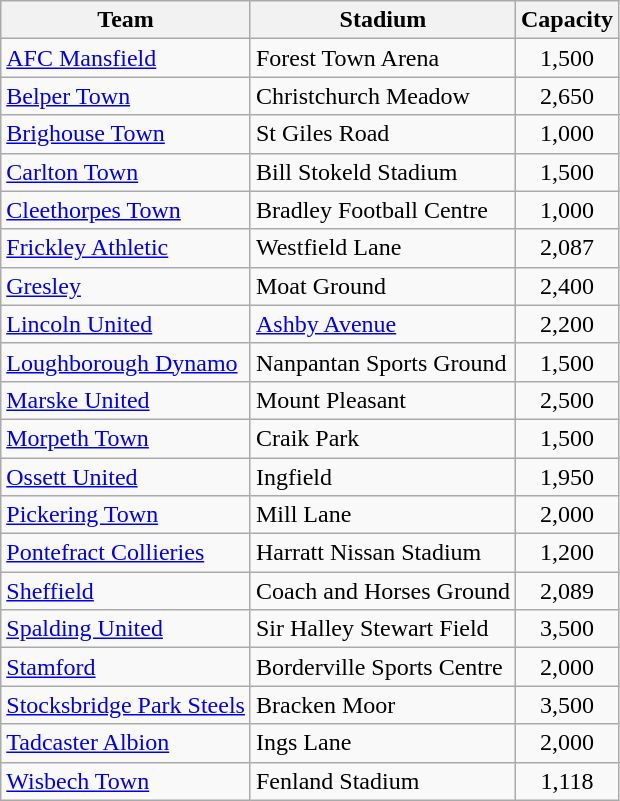<table class="wikitable sortable">
<tr>
<th>Team</th>
<th>Stadium</th>
<th>Capacity</th>
</tr>
<tr>
<td><a href='#'>AFC Mansfield</a></td>
<td>Forest Town Arena</td>
<td align="center">1,500</td>
</tr>
<tr>
<td><a href='#'>Belper Town</a></td>
<td>Christchurch Meadow</td>
<td align="center">2,650</td>
</tr>
<tr>
<td><a href='#'>Brighouse Town</a></td>
<td>St Giles Road</td>
<td align="center">1,000</td>
</tr>
<tr>
<td><a href='#'>Carlton Town</a></td>
<td>Bill Stokeld Stadium</td>
<td align="center">1,500</td>
</tr>
<tr>
<td><a href='#'>Cleethorpes Town</a></td>
<td>Bradley Football Centre</td>
<td align="center">1,000</td>
</tr>
<tr>
<td><a href='#'>Frickley Athletic</a></td>
<td>Westfield Lane</td>
<td align="center">2,087</td>
</tr>
<tr>
<td><a href='#'>Gresley</a></td>
<td>Moat Ground</td>
<td align="center">2,400</td>
</tr>
<tr>
<td><a href='#'>Lincoln United</a></td>
<td><a href='#'>Ashby Avenue</a></td>
<td align="center">2,200</td>
</tr>
<tr>
<td><a href='#'>Loughborough Dynamo</a></td>
<td>Nanpantan Sports Ground</td>
<td align="center">1,500</td>
</tr>
<tr>
<td><a href='#'>Marske United</a></td>
<td>Mount Pleasant</td>
<td align="center">2,500</td>
</tr>
<tr>
<td><a href='#'>Morpeth Town</a></td>
<td>Craik Park</td>
<td align="center">1,500</td>
</tr>
<tr>
<td><a href='#'>Ossett United</a></td>
<td>Ingfield</td>
<td align="center">1,950</td>
</tr>
<tr>
<td><a href='#'>Pickering Town</a></td>
<td>Mill Lane</td>
<td align="center">2,000</td>
</tr>
<tr>
<td><a href='#'>Pontefract Collieries</a></td>
<td>Harratt Nissan Stadium</td>
<td align="center">1,200</td>
</tr>
<tr>
<td><a href='#'>Sheffield</a></td>
<td>Coach and Horses Ground</td>
<td align="center">2,089</td>
</tr>
<tr>
<td><a href='#'>Spalding United</a></td>
<td>Sir Halley Stewart Field</td>
<td align="center">3,500</td>
</tr>
<tr>
<td><a href='#'>Stamford</a></td>
<td>Borderville Sports Centre</td>
<td align="center">2,000</td>
</tr>
<tr>
<td><a href='#'>Stocksbridge Park Steels</a></td>
<td>Bracken Moor</td>
<td align="center">3,500</td>
</tr>
<tr>
<td><a href='#'>Tadcaster Albion</a></td>
<td>Ings Lane</td>
<td align="center">2,000</td>
</tr>
<tr>
<td><a href='#'>Wisbech Town</a></td>
<td>Fenland Stadium</td>
<td align="center">1,118</td>
</tr>
</table>
